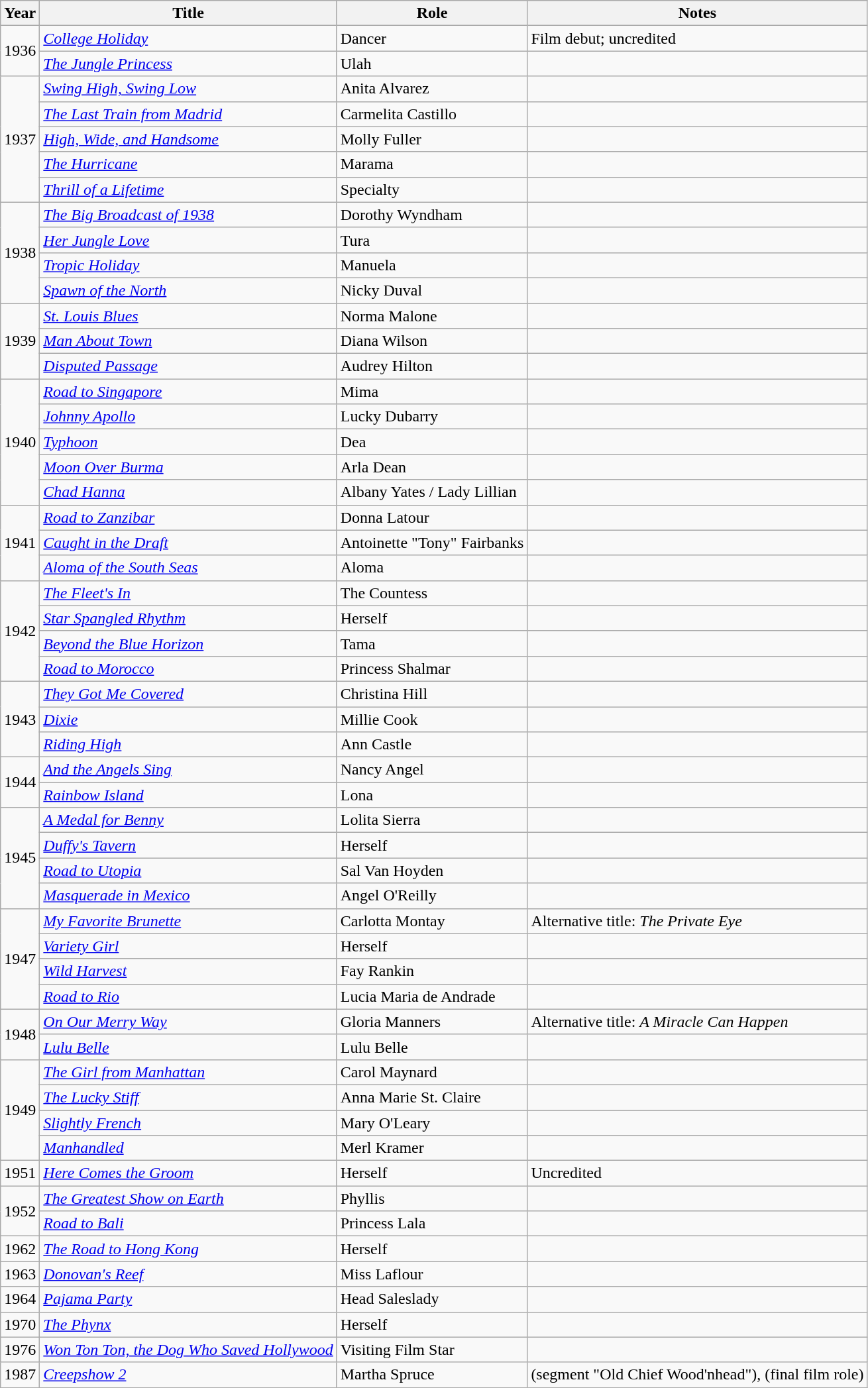<table class="wikitable sortable">
<tr>
<th>Year</th>
<th>Title</th>
<th>Role</th>
<th class="unsortable">Notes</th>
</tr>
<tr>
<td rowspan=2>1936</td>
<td><em><a href='#'>College Holiday</a></em></td>
<td>Dancer</td>
<td>Film debut; uncredited</td>
</tr>
<tr>
<td><em><a href='#'>The Jungle Princess</a></em></td>
<td>Ulah</td>
<td></td>
</tr>
<tr>
<td rowspan=5>1937</td>
<td><em><a href='#'>Swing High, Swing Low</a></em></td>
<td>Anita Alvarez</td>
<td></td>
</tr>
<tr>
<td><em><a href='#'>The Last Train from Madrid</a></em></td>
<td>Carmelita Castillo</td>
<td></td>
</tr>
<tr>
<td><em><a href='#'>High, Wide, and Handsome</a></em></td>
<td>Molly Fuller</td>
<td></td>
</tr>
<tr>
<td><em><a href='#'>The Hurricane</a></em></td>
<td>Marama</td>
<td></td>
</tr>
<tr>
<td><em><a href='#'>Thrill of a Lifetime</a></em></td>
<td>Specialty</td>
<td></td>
</tr>
<tr>
<td rowspan=4>1938</td>
<td><em><a href='#'>The Big Broadcast of 1938</a></em></td>
<td>Dorothy Wyndham</td>
<td></td>
</tr>
<tr>
<td><em><a href='#'>Her Jungle Love</a></em></td>
<td>Tura</td>
<td></td>
</tr>
<tr>
<td><em><a href='#'>Tropic Holiday</a></em></td>
<td>Manuela</td>
<td></td>
</tr>
<tr>
<td><em><a href='#'>Spawn of the North</a></em></td>
<td>Nicky Duval</td>
<td></td>
</tr>
<tr>
<td rowspan=3>1939</td>
<td><em><a href='#'>St. Louis Blues</a></em></td>
<td>Norma Malone</td>
<td></td>
</tr>
<tr>
<td><em><a href='#'>Man About Town</a></em></td>
<td>Diana Wilson</td>
<td></td>
</tr>
<tr>
<td><em><a href='#'>Disputed Passage</a></em></td>
<td>Audrey Hilton</td>
<td></td>
</tr>
<tr>
<td rowspan=5>1940</td>
<td><em><a href='#'>Road to Singapore</a></em></td>
<td>Mima</td>
<td></td>
</tr>
<tr>
<td><em><a href='#'>Johnny Apollo</a></em></td>
<td>Lucky Dubarry</td>
<td></td>
</tr>
<tr>
<td><em><a href='#'>Typhoon</a></em></td>
<td>Dea</td>
<td></td>
</tr>
<tr>
<td><em><a href='#'>Moon Over Burma</a></em></td>
<td>Arla Dean</td>
<td></td>
</tr>
<tr>
<td><em><a href='#'>Chad Hanna</a></em></td>
<td>Albany Yates / Lady Lillian</td>
<td></td>
</tr>
<tr>
<td rowspan=3>1941</td>
<td><em><a href='#'>Road to Zanzibar</a></em></td>
<td>Donna Latour</td>
<td></td>
</tr>
<tr>
<td><em><a href='#'>Caught in the Draft</a></em></td>
<td>Antoinette "Tony" Fairbanks</td>
<td></td>
</tr>
<tr>
<td><em><a href='#'>Aloma of the South Seas</a></em></td>
<td>Aloma</td>
<td></td>
</tr>
<tr>
<td rowspan=4>1942</td>
<td><em><a href='#'>The Fleet's In</a></em></td>
<td>The Countess</td>
<td></td>
</tr>
<tr>
<td><em><a href='#'>Star Spangled Rhythm</a></em></td>
<td>Herself</td>
<td></td>
</tr>
<tr>
<td><em><a href='#'>Beyond the Blue Horizon</a></em></td>
<td>Tama</td>
<td></td>
</tr>
<tr>
<td><em><a href='#'>Road to Morocco</a></em></td>
<td>Princess Shalmar</td>
<td></td>
</tr>
<tr>
<td rowspan=3>1943</td>
<td><em><a href='#'>They Got Me Covered</a></em></td>
<td>Christina Hill</td>
<td></td>
</tr>
<tr>
<td><em><a href='#'>Dixie</a></em></td>
<td>Millie Cook</td>
<td></td>
</tr>
<tr>
<td><em><a href='#'>Riding High</a></em></td>
<td>Ann Castle</td>
<td></td>
</tr>
<tr>
<td rowspan=2>1944</td>
<td><em><a href='#'>And the Angels Sing</a></em></td>
<td>Nancy Angel</td>
<td></td>
</tr>
<tr>
<td><em><a href='#'>Rainbow Island</a></em></td>
<td>Lona</td>
<td></td>
</tr>
<tr>
<td rowspan=4>1945</td>
<td><em><a href='#'>A Medal for Benny</a></em></td>
<td>Lolita Sierra</td>
<td></td>
</tr>
<tr>
<td><em><a href='#'>Duffy's Tavern</a></em></td>
<td>Herself</td>
<td></td>
</tr>
<tr>
<td><em><a href='#'>Road to Utopia</a></em></td>
<td>Sal Van Hoyden</td>
<td></td>
</tr>
<tr>
<td><em><a href='#'>Masquerade in Mexico</a></em></td>
<td>Angel O'Reilly</td>
<td></td>
</tr>
<tr>
<td rowspan=4>1947</td>
<td><em><a href='#'>My Favorite Brunette</a></em></td>
<td>Carlotta Montay</td>
<td>Alternative title: <em>The Private Eye</em></td>
</tr>
<tr>
<td><em><a href='#'>Variety Girl</a></em></td>
<td>Herself</td>
<td></td>
</tr>
<tr>
<td><em><a href='#'>Wild Harvest</a></em></td>
<td>Fay Rankin</td>
<td></td>
</tr>
<tr>
<td><em><a href='#'>Road to Rio</a></em></td>
<td>Lucia Maria de Andrade</td>
<td></td>
</tr>
<tr>
<td rowspan=2>1948</td>
<td><em><a href='#'>On Our Merry Way</a></em></td>
<td>Gloria Manners</td>
<td>Alternative title: <em>A Miracle Can Happen</em></td>
</tr>
<tr>
<td><em><a href='#'>Lulu Belle</a></em></td>
<td>Lulu Belle</td>
<td></td>
</tr>
<tr>
<td rowspan=4>1949</td>
<td><em><a href='#'>The Girl from Manhattan</a></em></td>
<td>Carol Maynard</td>
<td></td>
</tr>
<tr>
<td><em><a href='#'>The Lucky Stiff</a></em></td>
<td>Anna Marie St. Claire</td>
<td></td>
</tr>
<tr>
<td><em><a href='#'>Slightly French</a></em></td>
<td>Mary O'Leary</td>
<td></td>
</tr>
<tr>
<td><em><a href='#'>Manhandled</a></em></td>
<td>Merl Kramer</td>
<td></td>
</tr>
<tr>
<td>1951</td>
<td><em><a href='#'>Here Comes the Groom</a></em></td>
<td>Herself</td>
<td>Uncredited</td>
</tr>
<tr>
<td rowspan=2>1952</td>
<td><em><a href='#'>The Greatest Show on Earth</a></em></td>
<td>Phyllis</td>
<td></td>
</tr>
<tr>
<td><em><a href='#'>Road to Bali</a></em></td>
<td>Princess Lala</td>
<td></td>
</tr>
<tr>
<td>1962</td>
<td><em><a href='#'>The Road to Hong Kong</a></em></td>
<td>Herself</td>
<td></td>
</tr>
<tr>
<td>1963</td>
<td><em><a href='#'>Donovan's Reef</a></em></td>
<td>Miss Laflour</td>
<td></td>
</tr>
<tr>
<td>1964</td>
<td><em><a href='#'>Pajama Party</a></em></td>
<td>Head Saleslady</td>
<td></td>
</tr>
<tr>
<td>1970</td>
<td><em><a href='#'>The Phynx</a></em></td>
<td>Herself</td>
<td></td>
</tr>
<tr>
<td>1976</td>
<td><em><a href='#'>Won Ton Ton, the Dog Who Saved Hollywood</a></em></td>
<td>Visiting Film Star</td>
<td></td>
</tr>
<tr>
<td>1987</td>
<td><em><a href='#'>Creepshow 2</a></em></td>
<td>Martha Spruce</td>
<td>(segment "Old Chief Wood'nhead"), (final film role)</td>
</tr>
</table>
